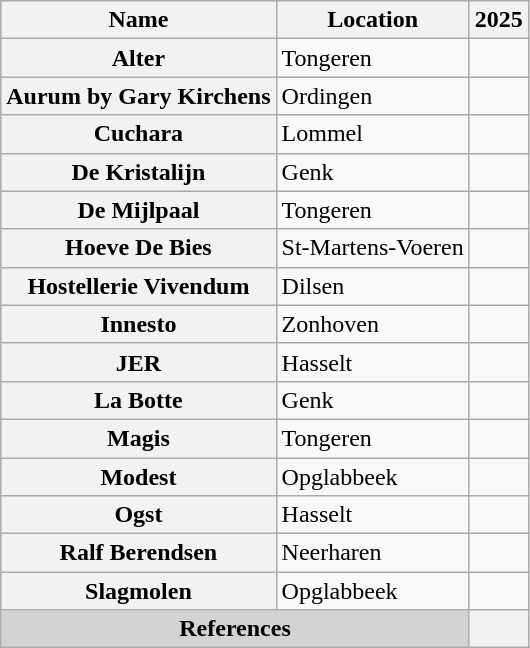<table class="wikitable sortable plainrowheaders" style="text-align:left;">
<tr>
<th scope="col">Name</th>
<th>Location</th>
<th scope="col">2025</th>
</tr>
<tr>
<th scope="row">Alter</th>
<td Tongeren>Tongeren</td>
<td></td>
</tr>
<tr>
<th scope="row">Aurum by Gary Kirchens</th>
<td Ordingen>Ordingen</td>
<td></td>
</tr>
<tr>
<th scope="row">Cuchara</th>
<td Lommel>Lommel</td>
<td></td>
</tr>
<tr>
<th scope="row">De Kristalijn</th>
<td Genk>Genk</td>
<td></td>
</tr>
<tr>
<th scope="row">De Mijlpaal</th>
<td Tongeren>Tongeren</td>
<td></td>
</tr>
<tr>
<th scope="row">Hoeve De Bies</th>
<td St-Martens-Voeren>St-Martens-Voeren</td>
<td></td>
</tr>
<tr>
<th scope="row">Hostellerie Vivendum</th>
<td Dilsen>Dilsen</td>
<td></td>
</tr>
<tr>
<th scope="row">Innesto</th>
<td Zonhoven>Zonhoven</td>
<td></td>
</tr>
<tr>
<th scope="row">JER</th>
<td Hasselt>Hasselt</td>
<td></td>
</tr>
<tr>
<th scope="row">La Botte</th>
<td Genk>Genk</td>
<td></td>
</tr>
<tr>
<th scope="row">Magis</th>
<td Tongeren>Tongeren</td>
<td></td>
</tr>
<tr>
<th scope="row">Modest</th>
<td Opglabbeek>Opglabbeek</td>
<td></td>
</tr>
<tr>
<th scope="row">Ogst</th>
<td Hasselt>Hasselt</td>
<td></td>
</tr>
<tr>
<th scope="row">Ralf Berendsen</th>
<td Neerharen>Neerharen</td>
<td></td>
</tr>
<tr>
<th scope="row">Slagmolen</th>
<td Opglabbeek>Opglabbeek</td>
<td></td>
</tr>
<tr>
<th colspan="2" style="text-align: center;background: lightgray;">References</th>
<th></th>
</tr>
</table>
